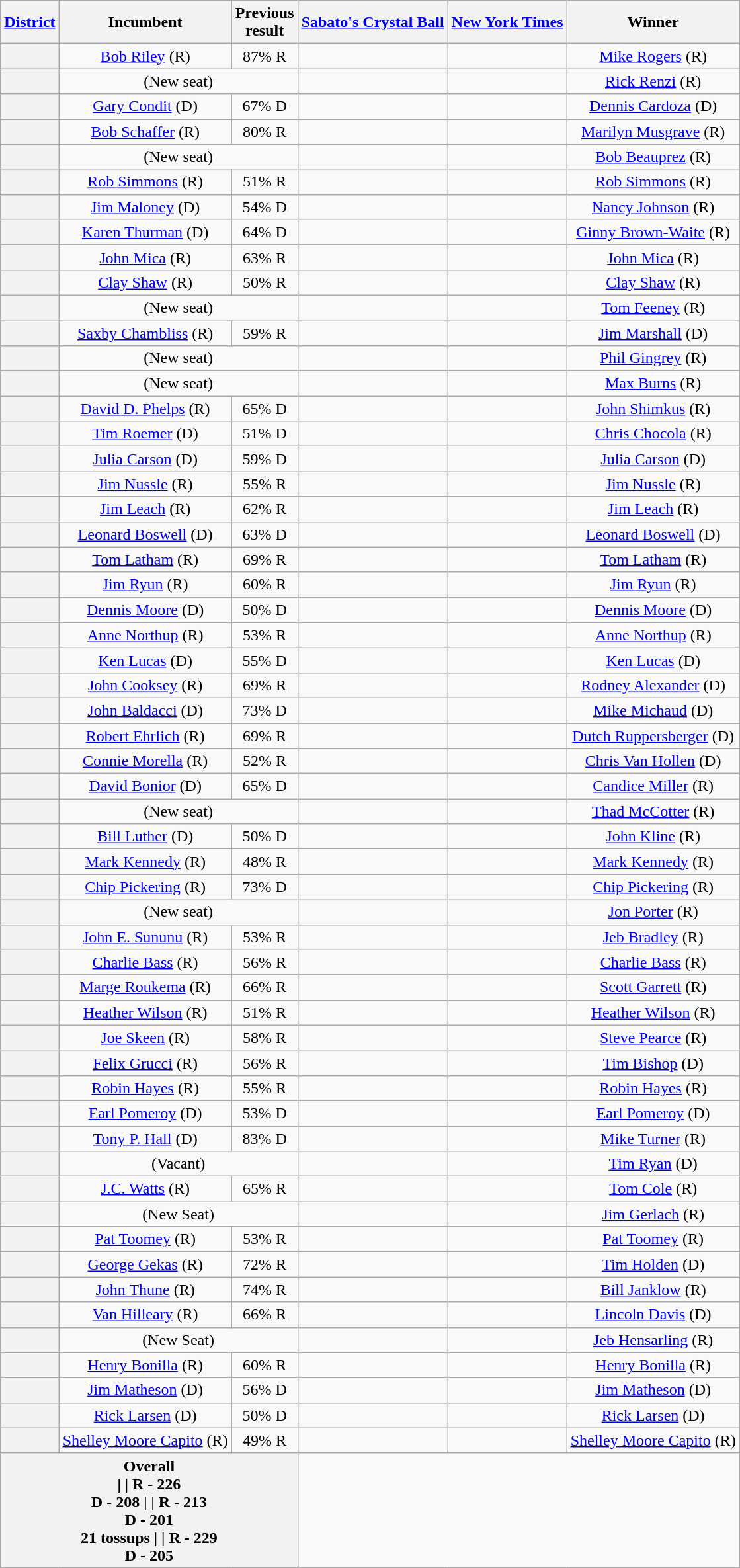<table class="wikitable sortable" style="text-align:center">
<tr>
<th><a href='#'>District</a></th>
<th class="unsortable">Incumbent</th>
<th>Previous<br>result</th>
<th><a href='#'>Sabato's Crystal Ball</a><br></th>
<th><a href='#'>New York Times</a><br></th>
<th>Winner</th>
</tr>
<tr>
<th></th>
<td><a href='#'>Bob Riley</a> (R) </td>
<td>87% R</td>
<td></td>
<td></td>
<td data-sort-value=-1 ><a href='#'>Mike Rogers</a> (R)</td>
</tr>
<tr>
<th></th>
<td colspan=2 data-sort-value="ZZZ" >(New seat)</td>
<td></td>
<td></td>
<td data-sort-value=-1 ><a href='#'>Rick Renzi</a> (R)</td>
</tr>
<tr>
<th></th>
<td><a href='#'>Gary Condit</a> (D) </td>
<td>67% D</td>
<td></td>
<td></td>
<td data-sort-value=1 ><a href='#'>Dennis Cardoza</a> (D)</td>
</tr>
<tr>
<th></th>
<td><a href='#'>Bob Schaffer</a> (R) </td>
<td>80% R</td>
<td></td>
<td></td>
<td data-sort-value=-1 ><a href='#'>Marilyn Musgrave</a> (R)</td>
</tr>
<tr>
<th></th>
<td colspan=2 data-sort-value="ZZZ" >(New seat)</td>
<td></td>
<td></td>
<td data-sort-value=-1 ><a href='#'>Bob Beauprez</a> (R)</td>
</tr>
<tr>
<th></th>
<td><a href='#'>Rob Simmons</a> (R)</td>
<td>51% R</td>
<td></td>
<td></td>
<td data-sort-value=-1 ><a href='#'>Rob Simmons</a> (R)</td>
</tr>
<tr>
<th></th>
<td><a href='#'>Jim Maloney</a> (D)</td>
<td>54% D</td>
<td></td>
<td></td>
<td data-sort-value=-1 ><a href='#'>Nancy Johnson</a> (R)</td>
</tr>
<tr>
<th></th>
<td><a href='#'>Karen Thurman</a> (D)</td>
<td>64% D</td>
<td></td>
<td></td>
<td data-sort-value=-1 ><a href='#'>Ginny Brown-Waite</a> (R)</td>
</tr>
<tr>
<th></th>
<td><a href='#'>John Mica</a> (R)</td>
<td>63% R</td>
<td></td>
<td></td>
<td data-sort-value=-1 ><a href='#'>John Mica</a> (R)</td>
</tr>
<tr>
<th></th>
<td><a href='#'>Clay Shaw</a> (R)</td>
<td>50% R</td>
<td></td>
<td></td>
<td data-sort-value=-1 ><a href='#'>Clay Shaw</a> (R)</td>
</tr>
<tr>
<th></th>
<td colspan=2 data-sort-value="ZZZ" >(New seat)</td>
<td></td>
<td></td>
<td data-sort-value=-1 ><a href='#'>Tom Feeney</a> (R)</td>
</tr>
<tr>
<th></th>
<td><a href='#'>Saxby Chambliss</a> (R) </td>
<td>59% R</td>
<td></td>
<td></td>
<td data-sort-value=1 ><a href='#'>Jim Marshall</a> (D)</td>
</tr>
<tr>
<th></th>
<td colspan=2 data-sort-value="ZZZ" >(New seat)</td>
<td></td>
<td></td>
<td data-sort-value=-1 ><a href='#'>Phil Gingrey</a> (R)</td>
</tr>
<tr>
<th></th>
<td colspan=2 data-sort-value="ZZZ" >(New seat)</td>
<td></td>
<td></td>
<td data-sort-value=1 ><a href='#'>Max Burns</a> (R)</td>
</tr>
<tr>
<th></th>
<td><a href='#'>David D. Phelps</a> (R)</td>
<td>65% D</td>
<td></td>
<td></td>
<td data-sort-value=-1 ><a href='#'>John Shimkus</a> (R)</td>
</tr>
<tr>
<th></th>
<td><a href='#'>Tim Roemer</a> (D) </td>
<td>51% D</td>
<td></td>
<td></td>
<td data-sort-value=-1 ><a href='#'>Chris Chocola</a> (R)</td>
</tr>
<tr>
<th></th>
<td><a href='#'>Julia Carson</a> (D)</td>
<td>59% D</td>
<td></td>
<td></td>
<td data-sort-value=1 ><a href='#'>Julia Carson</a> (D)</td>
</tr>
<tr>
<th></th>
<td><a href='#'>Jim Nussle</a> (R)</td>
<td>55% R</td>
<td></td>
<td></td>
<td data-sort-value=-1 ><a href='#'>Jim Nussle</a> (R)</td>
</tr>
<tr>
<th></th>
<td><a href='#'>Jim Leach</a> (R)</td>
<td>62% R</td>
<td></td>
<td></td>
<td data-sort-value=-1 ><a href='#'>Jim Leach</a> (R)</td>
</tr>
<tr>
<th></th>
<td><a href='#'>Leonard Boswell</a> (D)</td>
<td>63% D</td>
<td></td>
<td></td>
<td data-sort-value=1 ><a href='#'>Leonard Boswell</a> (D)</td>
</tr>
<tr>
<th></th>
<td><a href='#'>Tom Latham</a> (R)</td>
<td>69% R</td>
<td></td>
<td></td>
<td data-sort-value=-1 ><a href='#'>Tom Latham</a> (R)</td>
</tr>
<tr>
<th></th>
<td><a href='#'>Jim Ryun</a> (R)</td>
<td>60% R</td>
<td></td>
<td></td>
<td data-sort-value=-1 ><a href='#'>Jim Ryun</a> (R)</td>
</tr>
<tr>
<th></th>
<td><a href='#'>Dennis Moore</a> (D)</td>
<td>50% D</td>
<td></td>
<td></td>
<td data-sort-value=1 ><a href='#'>Dennis Moore</a> (D)</td>
</tr>
<tr>
<th></th>
<td><a href='#'>Anne Northup</a> (R)</td>
<td>53% R</td>
<td></td>
<td></td>
<td data-sort-value=-1 ><a href='#'>Anne Northup</a> (R)</td>
</tr>
<tr>
<th></th>
<td><a href='#'>Ken Lucas</a> (D)</td>
<td>55% D</td>
<td></td>
<td></td>
<td data-sort-value=1 ><a href='#'>Ken Lucas</a> (D)</td>
</tr>
<tr>
<th></th>
<td><a href='#'>John Cooksey</a> (R) </td>
<td>69% R</td>
<td></td>
<td></td>
<td data-sort-value=1 ><a href='#'>Rodney Alexander</a> (D)</td>
</tr>
<tr>
<th></th>
<td><a href='#'>John Baldacci</a> (D) </td>
<td>73% D</td>
<td></td>
<td></td>
<td data-sort-value=1 ><a href='#'>Mike Michaud</a> (D)</td>
</tr>
<tr>
<th></th>
<td><a href='#'>Robert Ehrlich</a> (R) </td>
<td>69% R</td>
<td></td>
<td></td>
<td data-sort-value=1 ><a href='#'>Dutch Ruppersberger</a> (D)</td>
</tr>
<tr>
<th></th>
<td><a href='#'>Connie Morella</a> (R)</td>
<td>52% R</td>
<td></td>
<td></td>
<td data-sort-value=1 ><a href='#'>Chris Van Hollen</a> (D)</td>
</tr>
<tr>
<th></th>
<td><a href='#'>David Bonior</a> (D) </td>
<td>65% D</td>
<td></td>
<td></td>
<td data-sort-value=-1 ><a href='#'>Candice Miller</a> (R)</td>
</tr>
<tr>
<th></th>
<td colspan=2 data-sort-value="ZZZ" >(New seat)</td>
<td></td>
<td></td>
<td data-sort-value=-1 ><a href='#'>Thad McCotter</a> (R)</td>
</tr>
<tr>
<th></th>
<td><a href='#'>Bill Luther</a> (D)</td>
<td>50% D</td>
<td></td>
<td></td>
<td data-sort-value=-1 ><a href='#'>John Kline</a> (R)</td>
</tr>
<tr>
<th></th>
<td><a href='#'>Mark Kennedy</a> (R)</td>
<td>48% R</td>
<td></td>
<td></td>
<td data-sort-value=-1 ><a href='#'>Mark Kennedy</a> (R)</td>
</tr>
<tr>
<th></th>
<td><a href='#'>Chip Pickering</a> (R)</td>
<td>73% D</td>
<td></td>
<td></td>
<td data-sort-value=-1 ><a href='#'>Chip Pickering</a> (R)</td>
</tr>
<tr>
<th></th>
<td colspan=2 data-sort-value="ZZZ" >(New seat)</td>
<td></td>
<td></td>
<td data-sort-value=-1 ><a href='#'>Jon Porter</a> (R)</td>
</tr>
<tr>
<th></th>
<td><a href='#'>John E. Sununu</a> (R)</td>
<td>53% R</td>
<td></td>
<td></td>
<td data-sort-value=-1 ><a href='#'>Jeb Bradley</a> (R)</td>
</tr>
<tr>
<th></th>
<td><a href='#'>Charlie Bass</a> (R)</td>
<td>56% R</td>
<td></td>
<td></td>
<td data-sort-value=-1 ><a href='#'>Charlie Bass</a> (R)</td>
</tr>
<tr>
<th></th>
<td><a href='#'>Marge Roukema</a> (R)</td>
<td>66% R</td>
<td></td>
<td></td>
<td data-sort-value=-1 ><a href='#'>Scott Garrett</a> (R)</td>
</tr>
<tr>
<th></th>
<td><a href='#'>Heather Wilson</a> (R)</td>
<td>51% R</td>
<td></td>
<td></td>
<td data-sort-value=-1 ><a href='#'>Heather Wilson</a> (R)</td>
</tr>
<tr>
<th></th>
<td><a href='#'>Joe Skeen</a> (R) </td>
<td>58% R</td>
<td></td>
<td></td>
<td data-sort-value=-1 ><a href='#'>Steve Pearce</a> (R)</td>
</tr>
<tr>
<th></th>
<td><a href='#'>Felix Grucci</a> (R)</td>
<td>56% R</td>
<td></td>
<td></td>
<td data-sort-value=1 ><a href='#'>Tim Bishop</a> (D)</td>
</tr>
<tr>
<th></th>
<td><a href='#'>Robin Hayes</a> (R)</td>
<td>55% R</td>
<td></td>
<td></td>
<td data-sort-value=-1 ><a href='#'>Robin Hayes</a> (R)</td>
</tr>
<tr>
<th></th>
<td><a href='#'>Earl Pomeroy</a> (D)</td>
<td>53% D</td>
<td></td>
<td></td>
<td data-sort-value=1 ><a href='#'>Earl Pomeroy</a> (D)</td>
</tr>
<tr>
<th></th>
<td><a href='#'>Tony P. Hall</a> (D) </td>
<td>83% D</td>
<td></td>
<td></td>
<td data-sort-value=-1 ><a href='#'>Mike Turner</a> (R)</td>
</tr>
<tr>
<th></th>
<td colspan=2 data-sort-value="ZZZ" >(Vacant)</td>
<td></td>
<td></td>
<td data-sort-value=1 ><a href='#'>Tim Ryan</a> (D)</td>
</tr>
<tr>
<th></th>
<td><a href='#'>J.C. Watts</a> (R) </td>
<td>65% R</td>
<td></td>
<td></td>
<td data-sort-value=-1 ><a href='#'>Tom Cole</a> (R)</td>
</tr>
<tr>
<th></th>
<td colspan=2 data-sort-value="ZZZ" >(New Seat)</td>
<td></td>
<td></td>
<td data-sort-value=-1 ><a href='#'>Jim Gerlach</a> (R)</td>
</tr>
<tr>
<th></th>
<td><a href='#'>Pat Toomey</a> (R)</td>
<td>53% R</td>
<td></td>
<td></td>
<td data-sort-value=-1 ><a href='#'>Pat Toomey</a> (R)</td>
</tr>
<tr>
<th></th>
<td><a href='#'>George Gekas</a> (R)</td>
<td>72% R</td>
<td></td>
<td></td>
<td data-sort-value=1 ><a href='#'>Tim Holden</a> (D)</td>
</tr>
<tr>
<th></th>
<td><a href='#'>John Thune</a> (R) </td>
<td>74% R</td>
<td></td>
<td></td>
<td data-sort-value=-1 ><a href='#'>Bill Janklow</a> (R)</td>
</tr>
<tr>
<th></th>
<td><a href='#'>Van Hilleary</a> (R) </td>
<td>66% R</td>
<td></td>
<td></td>
<td data-sort-value=1 ><a href='#'>Lincoln Davis</a> (D)</td>
</tr>
<tr>
<th></th>
<td colspan=2 data-sort-value="ZZZ" >(New Seat)</td>
<td></td>
<td></td>
<td data-sort-value=-1 ><a href='#'>Jeb Hensarling</a> (R)</td>
</tr>
<tr>
<th></th>
<td><a href='#'>Henry Bonilla</a> (R)</td>
<td>60% R</td>
<td></td>
<td></td>
<td data-sort-value=-1 ><a href='#'>Henry Bonilla</a> (R)</td>
</tr>
<tr>
<th></th>
<td><a href='#'>Jim Matheson</a> (D)</td>
<td>56% D</td>
<td></td>
<td></td>
<td data-sort-value=1 ><a href='#'>Jim Matheson</a> (D)</td>
</tr>
<tr>
<th></th>
<td><a href='#'>Rick Larsen</a> (D)</td>
<td>50% D</td>
<td></td>
<td></td>
<td data-sort-value=1 ><a href='#'>Rick Larsen</a> (D)</td>
</tr>
<tr>
<th></th>
<td><a href='#'>Shelley Moore Capito</a> (R)</td>
<td>49% R</td>
<td></td>
<td></td>
<td data-sort-value=-1 ><a href='#'>Shelley Moore Capito</a> (R)</td>
</tr>
<tr>
<th colspan=3>Overall<br>|  | R - 226<br>D - 208
|  | R - 213<br>D - 201<br> 21 tossups
|  | R - 229<br>D - 205</th>
</tr>
</table>
